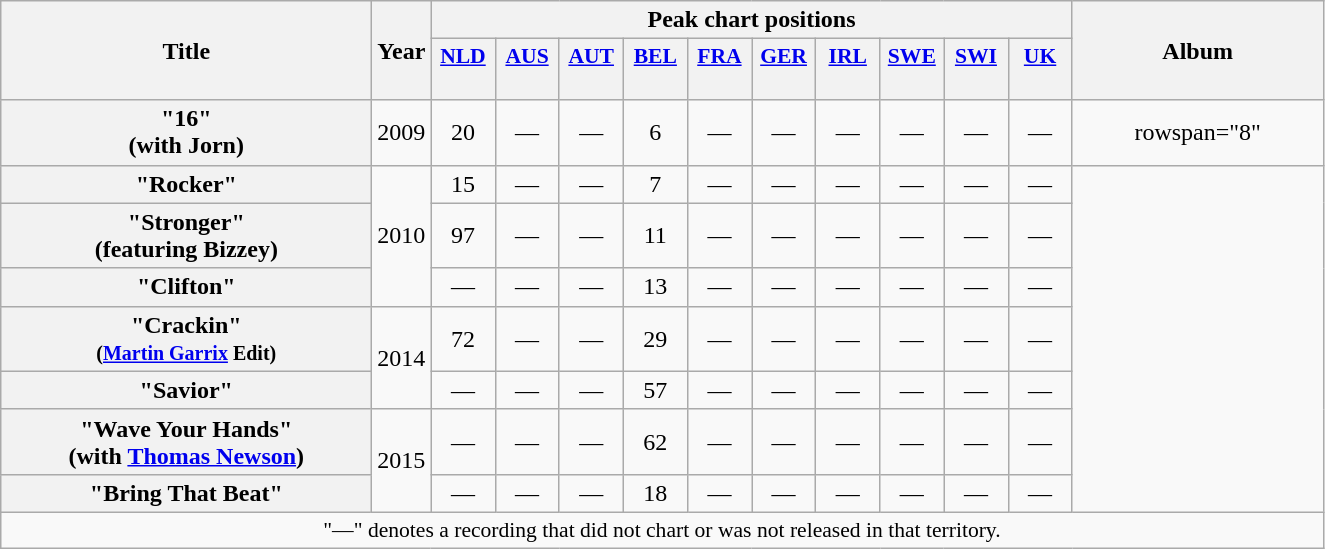<table class="wikitable plainrowheaders" style="text-align:center;">
<tr>
<th rowspan="2" scope="col" style="width:15em;">Title</th>
<th rowspan="2" scope="col" style="width:1em;">Year</th>
<th colspan="10" scope="col">Peak chart positions</th>
<th rowspan="2" scope="col" style="width:10em;">Album</th>
</tr>
<tr>
<th scope="col" style="width:2.5em;font-size:90%;"><a href='#'>NLD</a><br><br></th>
<th scope="col" style="width:2.5em;font-size:90%;"><a href='#'>AUS</a><br><br></th>
<th scope="col" style="width:2.5em;font-size:90%;"><a href='#'>AUT</a><br><br></th>
<th scope="col" style="width:2.5em;font-size:90%;"><a href='#'>BEL</a><br><br></th>
<th scope="col" style="width:2.5em;font-size:90%;"><a href='#'>FRA</a><br><br></th>
<th scope="col" style="width:2.5em;font-size:90%;"><a href='#'>GER</a><br><br></th>
<th scope="col" style="width:2.5em;font-size:90%;"><a href='#'>IRL</a><br><br></th>
<th scope="col" style="width:2.5em;font-size:90%;"><a href='#'>SWE</a><br><br></th>
<th scope="col" style="width:2.5em;font-size:90%;"><a href='#'>SWI</a><br><br></th>
<th scope="col" style="width:2.5em;font-size:90%;"><a href='#'>UK</a><br><br></th>
</tr>
<tr>
<th scope="row">"16"<br><span>(with Jorn)</span></th>
<td rowspan="1">2009</td>
<td>20</td>
<td>—</td>
<td>—</td>
<td>6</td>
<td>—</td>
<td>—</td>
<td>—</td>
<td>—</td>
<td>—</td>
<td>—</td>
<td>rowspan="8" </td>
</tr>
<tr>
<th scope="row">"Rocker"</th>
<td rowspan="3">2010</td>
<td>15</td>
<td>—</td>
<td>—</td>
<td>7</td>
<td>—</td>
<td>—</td>
<td>—</td>
<td>—</td>
<td>—</td>
<td>—</td>
</tr>
<tr>
<th scope="row">"Stronger"<br><span>(featuring Bizzey)</span></th>
<td>97</td>
<td>—</td>
<td>—</td>
<td>11</td>
<td>—</td>
<td>—</td>
<td>—</td>
<td>—</td>
<td>—</td>
<td>—</td>
</tr>
<tr>
<th scope="row">"Clifton"</th>
<td>—</td>
<td>—</td>
<td>—</td>
<td>13</td>
<td>—</td>
<td>—</td>
<td>—</td>
<td>—</td>
<td>—</td>
<td>—</td>
</tr>
<tr>
<th scope="row">"Crackin" <br><small>(<a href='#'>Martin Garrix</a> Edit)</small></th>
<td rowspan="2">2014</td>
<td>72</td>
<td>—</td>
<td>—</td>
<td>29</td>
<td>—</td>
<td>—</td>
<td>—</td>
<td>—</td>
<td>—</td>
<td>—</td>
</tr>
<tr>
<th scope="row">"Savior"</th>
<td>—</td>
<td>—</td>
<td>—</td>
<td>57</td>
<td>—</td>
<td>—</td>
<td>—</td>
<td>—</td>
<td>—</td>
<td>—</td>
</tr>
<tr>
<th scope="row">"Wave Your Hands"<br><span>(with <a href='#'>Thomas Newson</a>)</span></th>
<td rowspan="2">2015</td>
<td>—</td>
<td>—</td>
<td>—</td>
<td>62</td>
<td>—</td>
<td>—</td>
<td>—</td>
<td>—</td>
<td>—</td>
<td>—</td>
</tr>
<tr>
<th scope="row">"Bring That Beat"</th>
<td>—</td>
<td>—</td>
<td>—</td>
<td>18</td>
<td>—</td>
<td>—</td>
<td>—</td>
<td>—</td>
<td>—</td>
<td>—</td>
</tr>
<tr>
<td colspan="14" style="font-size:90%">"—" denotes a recording that did not chart or was not released in that territory.</td>
</tr>
</table>
